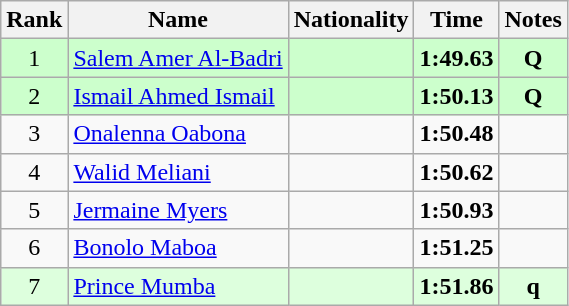<table class="wikitable sortable" style="text-align:center">
<tr>
<th>Rank</th>
<th>Name</th>
<th>Nationality</th>
<th>Time</th>
<th>Notes</th>
</tr>
<tr bgcolor=ccffcc>
<td>1</td>
<td align=left><a href='#'>Salem Amer Al-Badri</a></td>
<td align=left></td>
<td><strong>1:49.63</strong></td>
<td><strong>Q</strong></td>
</tr>
<tr bgcolor=ccffcc>
<td>2</td>
<td align=left><a href='#'>Ismail Ahmed Ismail</a></td>
<td align=left></td>
<td><strong>1:50.13</strong></td>
<td><strong>Q</strong></td>
</tr>
<tr>
<td>3</td>
<td align=left><a href='#'>Onalenna Oabona</a></td>
<td align=left></td>
<td><strong>1:50.48</strong></td>
<td></td>
</tr>
<tr>
<td>4</td>
<td align=left><a href='#'>Walid Meliani</a></td>
<td align=left></td>
<td><strong>1:50.62</strong></td>
<td></td>
</tr>
<tr>
<td>5</td>
<td align=left><a href='#'>Jermaine Myers</a></td>
<td align=left></td>
<td><strong>1:50.93</strong></td>
<td></td>
</tr>
<tr>
<td>6</td>
<td align=left><a href='#'>Bonolo Maboa</a></td>
<td align=left></td>
<td><strong>1:51.25</strong></td>
<td></td>
</tr>
<tr bgcolor=ddffdd>
<td>7</td>
<td align=left><a href='#'>Prince Mumba</a></td>
<td align=left></td>
<td><strong>1:51.86</strong></td>
<td><strong>q</strong></td>
</tr>
</table>
